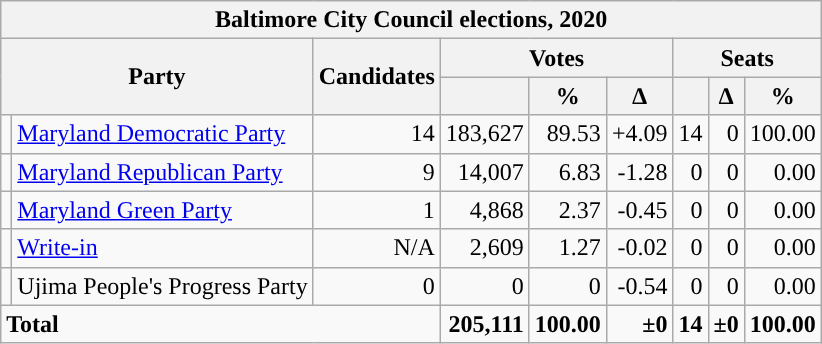<table class="wikitable">
<tr>
<th colspan=10>Baltimore City Council elections, 2020</th>
</tr>
<tr>
<th rowspan="2" colspan="2">Party</th>
<th rowspan="2">Candidates</th>
<th colspan="3">Votes</th>
<th colspan="3">Seats</th>
</tr>
<tr>
<th></th>
<th>%</th>
<th>∆</th>
<th></th>
<th>∆</th>
<th>%</th>
</tr>
<tr>
<td style="background-color:"></td>
<td><a href='#'>Maryland Democratic Party</a></td>
<td align="right">14</td>
<td align="right">183,627</td>
<td align="right">89.53</td>
<td align="right">+4.09</td>
<td align="right">14</td>
<td align="right">0</td>
<td align="right">100.00</td>
</tr>
<tr>
<td style="background-color:"></td>
<td><a href='#'>Maryland Republican Party</a></td>
<td align="right">9</td>
<td align="right">14,007</td>
<td align="right">6.83</td>
<td align="right">-1.28</td>
<td align="right">0</td>
<td align="right">0</td>
<td align="right">0.00</td>
</tr>
<tr>
<td style="background-color:"></td>
<td><a href='#'>Maryland Green Party</a></td>
<td align="right">1</td>
<td align="right">4,868</td>
<td align="right">2.37</td>
<td align="right">-0.45</td>
<td align="right">0</td>
<td align="right">0</td>
<td align="right">0.00</td>
</tr>
<tr>
<td style="background-color:"></td>
<td><a href='#'>Write-in</a></td>
<td align="right">N/A</td>
<td align="right">2,609</td>
<td align="right">1.27</td>
<td align="right">-0.02</td>
<td align="right">0</td>
<td align="right">0</td>
<td align="right">0.00</td>
</tr>
<tr>
<td style="background-color:"></td>
<td>Ujima People's Progress Party</td>
<td align="right">0</td>
<td align="right">0</td>
<td align="right">0</td>
<td align="right">-0.54</td>
<td align="right">0</td>
<td align="right">0</td>
<td align="right">0.00</td>
</tr>
<tr>
<td colspan="3" align="left"><strong>Total</strong></td>
<td align="right"><strong>205,111</strong></td>
<td align="right"><strong>100.00</strong></td>
<td align="right"><strong>±0</strong></td>
<td align="right"><strong>14</strong></td>
<td align="right"><strong>±0</strong></td>
<td align="right"><strong>100.00</strong></td>
</tr>
</table>
